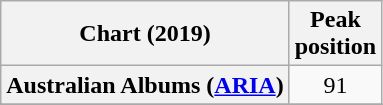<table class="wikitable sortable plainrowheaders" style="text-align:center">
<tr>
<th scope="col">Chart (2019)</th>
<th scope="col">Peak<br>position</th>
</tr>
<tr>
<th scope="row">Australian Albums (<a href='#'>ARIA</a>)</th>
<td>91</td>
</tr>
<tr>
</tr>
<tr>
</tr>
</table>
